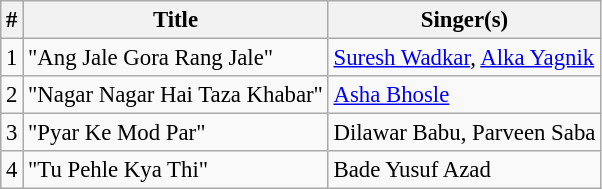<table class="wikitable" style="font-size:95%;">
<tr>
<th>#</th>
<th>Title</th>
<th>Singer(s)</th>
</tr>
<tr>
<td>1</td>
<td>"Ang Jale Gora Rang Jale"</td>
<td><a href='#'>Suresh Wadkar</a>, <a href='#'>Alka Yagnik</a></td>
</tr>
<tr>
<td>2</td>
<td>"Nagar Nagar Hai Taza Khabar"</td>
<td><a href='#'>Asha Bhosle</a></td>
</tr>
<tr>
<td>3</td>
<td>"Pyar Ke Mod Par"</td>
<td>Dilawar Babu, Parveen Saba</td>
</tr>
<tr>
<td>4</td>
<td>"Tu Pehle Kya Thi"</td>
<td>Bade Yusuf Azad</td>
</tr>
</table>
